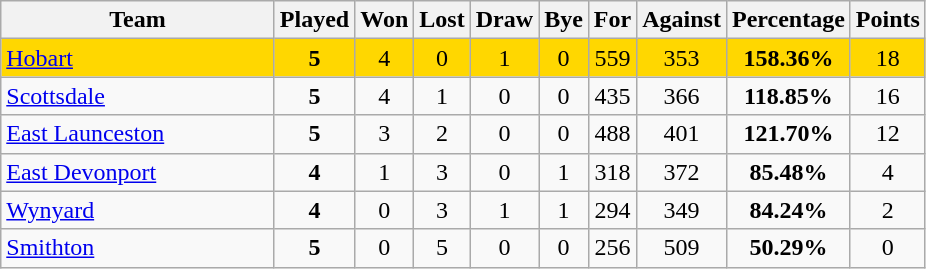<table class="wikitable" style="text-align:center;">
<tr>
<th width=175>Team</th>
<th width=20 abbr="Played">Played</th>
<th width=20 abbr="Won">Won</th>
<th width=20 abbr="Lost">Lost</th>
<th width=20 abbr="Draw">Draw</th>
<th width=20 abbr="Bye">Bye</th>
<th width=20 abbr="For">For</th>
<th width=20 abbr="Against">Against</th>
<th width=20 abbr="Percentage">Percentage</th>
<th width=20 abbr="Points">Points</th>
</tr>
<tr bgcolor="gold">
<td style="text-align:left;"><a href='#'>Hobart</a></td>
<td><strong>5</strong></td>
<td>4</td>
<td>0</td>
<td>1</td>
<td>0</td>
<td>559</td>
<td>353</td>
<td><strong>158.36%</strong></td>
<td>18</td>
</tr>
<tr style="background:#f9f9f9;">
<td style="text-align:left;"><a href='#'>Scottsdale</a></td>
<td><strong>5</strong></td>
<td>4</td>
<td>1</td>
<td>0</td>
<td>0</td>
<td>435</td>
<td>366</td>
<td><strong>118.85%</strong></td>
<td>16</td>
</tr>
<tr style="background:#f9f9f9;">
<td style="text-align:left;"><a href='#'>East Launceston</a></td>
<td><strong>5</strong></td>
<td>3</td>
<td>2</td>
<td>0</td>
<td>0</td>
<td>488</td>
<td>401</td>
<td><strong>121.70%</strong></td>
<td>12</td>
</tr>
<tr style="background:#f9f9f9;">
<td style="text-align:left;"><a href='#'>East Devonport</a></td>
<td><strong>4</strong></td>
<td>1</td>
<td>3</td>
<td>0</td>
<td>1</td>
<td>318</td>
<td>372</td>
<td><strong>85.48%</strong></td>
<td>4</td>
</tr>
<tr style="background:#f9f9f9;">
<td style="text-align:left;"><a href='#'>Wynyard</a></td>
<td><strong>4</strong></td>
<td>0</td>
<td>3</td>
<td>1</td>
<td>1</td>
<td>294</td>
<td>349</td>
<td><strong>84.24%</strong></td>
<td>2</td>
</tr>
<tr style="background:#f9f9f9;">
<td style="text-align:left;"><a href='#'>Smithton</a></td>
<td><strong>5</strong></td>
<td>0</td>
<td>5</td>
<td>0</td>
<td>0</td>
<td>256</td>
<td>509</td>
<td><strong>50.29%</strong></td>
<td>0</td>
</tr>
</table>
